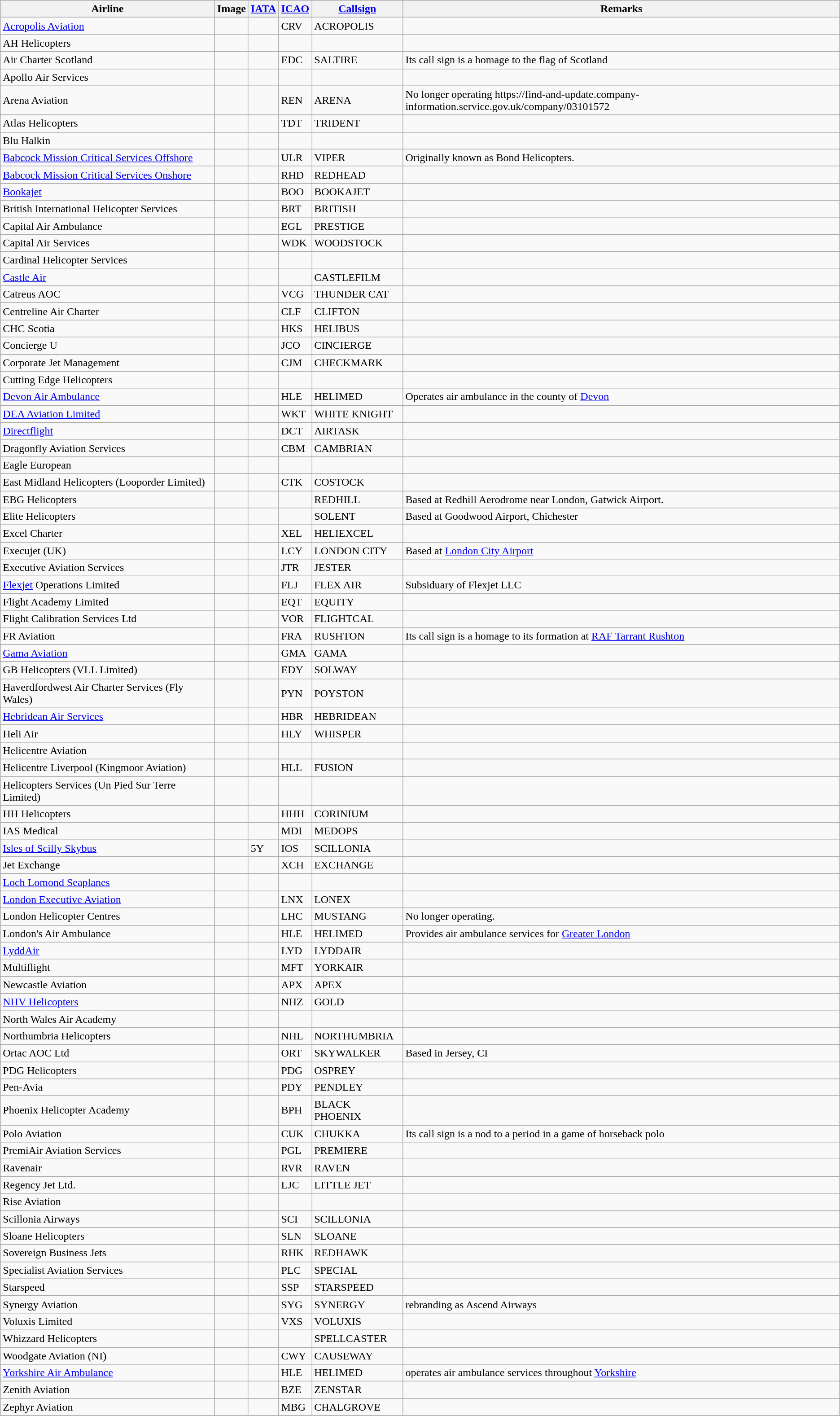<table class="wikitable sortable sticky-header sort-under">
<tr>
<th>Airline</th>
<th>Image</th>
<th><a href='#'>IATA</a></th>
<th><a href='#'>ICAO</a></th>
<th><a href='#'>Callsign</a></th>
<th>Remarks</th>
</tr>
<tr>
<td><a href='#'>Acropolis Aviation</a></td>
<td></td>
<td></td>
<td>CRV</td>
<td>ACROPOLIS</td>
<td></td>
</tr>
<tr>
<td>AH Helicopters</td>
<td></td>
<td></td>
<td></td>
<td></td>
<td></td>
</tr>
<tr>
<td>Air Charter Scotland</td>
<td></td>
<td></td>
<td>EDC</td>
<td>SALTIRE</td>
<td>Its call sign is a homage to the flag of Scotland</td>
</tr>
<tr>
<td>Apollo Air Services</td>
<td></td>
<td></td>
<td></td>
<td></td>
<td></td>
</tr>
<tr>
<td>Arena Aviation</td>
<td></td>
<td></td>
<td>REN</td>
<td>ARENA</td>
<td>No longer operating https://find-and-update.company-information.service.gov.uk/company/03101572</td>
</tr>
<tr>
<td>Atlas Helicopters</td>
<td></td>
<td></td>
<td>TDT</td>
<td>TRIDENT</td>
<td></td>
</tr>
<tr>
<td>Blu Halkin</td>
<td></td>
<td></td>
<td></td>
<td></td>
<td></td>
</tr>
<tr>
<td><a href='#'>Babcock Mission Critical Services Offshore</a></td>
<td></td>
<td></td>
<td>ULR</td>
<td>VIPER</td>
<td>Originally known as Bond Helicopters.</td>
</tr>
<tr>
<td><a href='#'>Babcock Mission Critical Services Onshore</a></td>
<td></td>
<td></td>
<td>RHD</td>
<td>REDHEAD</td>
<td></td>
</tr>
<tr>
<td><a href='#'>Bookajet</a></td>
<td></td>
<td></td>
<td>BOO</td>
<td>BOOKAJET</td>
<td></td>
</tr>
<tr>
<td>British International Helicopter Services</td>
<td></td>
<td></td>
<td>BRT</td>
<td>BRITISH</td>
<td></td>
</tr>
<tr>
<td>Capital Air Ambulance</td>
<td></td>
<td></td>
<td>EGL</td>
<td>PRESTIGE</td>
<td></td>
</tr>
<tr>
<td>Capital Air Services</td>
<td></td>
<td></td>
<td>WDK</td>
<td>WOODSTOCK</td>
<td></td>
</tr>
<tr>
<td>Cardinal Helicopter Services</td>
<td></td>
<td></td>
<td></td>
<td></td>
<td></td>
</tr>
<tr>
<td><a href='#'>Castle Air</a></td>
<td></td>
<td></td>
<td></td>
<td>CASTLEFILM</td>
<td></td>
</tr>
<tr>
<td>Catreus AOC</td>
<td></td>
<td></td>
<td>VCG</td>
<td>THUNDER CAT</td>
<td></td>
</tr>
<tr>
<td>Centreline Air Charter</td>
<td></td>
<td></td>
<td>CLF</td>
<td>CLIFTON</td>
<td></td>
</tr>
<tr>
<td>CHC Scotia</td>
<td></td>
<td></td>
<td>HKS</td>
<td>HELIBUS</td>
<td></td>
</tr>
<tr>
<td>Concierge U</td>
<td></td>
<td></td>
<td>JCO</td>
<td>CINCIERGE</td>
<td></td>
</tr>
<tr>
<td>Corporate Jet Management</td>
<td></td>
<td></td>
<td>CJM</td>
<td>CHECKMARK</td>
<td></td>
</tr>
<tr>
<td>Cutting Edge Helicopters</td>
<td></td>
<td></td>
<td></td>
<td></td>
<td></td>
</tr>
<tr>
<td><a href='#'>Devon Air Ambulance</a></td>
<td></td>
<td></td>
<td>HLE</td>
<td>HELIMED</td>
<td>Operates air ambulance in the county of <a href='#'>Devon</a></td>
</tr>
<tr>
<td><a href='#'>DEA Aviation Limited</a></td>
<td></td>
<td></td>
<td>WKT</td>
<td>WHITE KNIGHT</td>
<td></td>
</tr>
<tr>
<td><a href='#'>Directflight</a></td>
<td></td>
<td></td>
<td>DCT</td>
<td>AIRTASK</td>
<td></td>
</tr>
<tr>
<td>Dragonfly Aviation Services</td>
<td></td>
<td></td>
<td>CBM</td>
<td>CAMBRIAN</td>
<td></td>
</tr>
<tr>
<td>Eagle European</td>
<td></td>
<td></td>
<td></td>
<td></td>
<td></td>
</tr>
<tr>
<td>East Midland Helicopters (Looporder Limited)</td>
<td></td>
<td></td>
<td>CTK</td>
<td>COSTOCK</td>
<td></td>
</tr>
<tr>
<td>EBG Helicopters</td>
<td></td>
<td></td>
<td></td>
<td>REDHILL</td>
<td>Based at Redhill Aerodrome near London, Gatwick Airport.</td>
</tr>
<tr>
<td>Elite Helicopters</td>
<td></td>
<td></td>
<td></td>
<td>SOLENT</td>
<td>Based at Goodwood Airport, Chichester</td>
</tr>
<tr>
<td>Excel Charter</td>
<td></td>
<td></td>
<td>XEL</td>
<td>HELIEXCEL</td>
<td></td>
</tr>
<tr>
<td>Execujet (UK)</td>
<td></td>
<td></td>
<td>LCY</td>
<td>LONDON CITY</td>
<td>Based at <a href='#'>London City Airport</a></td>
</tr>
<tr>
<td>Executive Aviation Services</td>
<td></td>
<td></td>
<td>JTR</td>
<td>JESTER</td>
<td></td>
</tr>
<tr>
<td><a href='#'>Flexjet</a> Operations Limited</td>
<td></td>
<td></td>
<td>FLJ</td>
<td>FLEX AIR</td>
<td>Subsiduary of Flexjet LLC</td>
</tr>
<tr>
<td>Flight Academy Limited</td>
<td></td>
<td></td>
<td>EQT</td>
<td>EQUITY</td>
<td></td>
</tr>
<tr>
<td>Flight Calibration Services Ltd</td>
<td></td>
<td></td>
<td>VOR</td>
<td>FLIGHTCAL</td>
<td></td>
</tr>
<tr>
<td>FR Aviation</td>
<td></td>
<td></td>
<td>FRA</td>
<td>RUSHTON</td>
<td>Its call sign is a homage to its formation at <a href='#'>RAF Tarrant Rushton</a></td>
</tr>
<tr>
<td><a href='#'>Gama Aviation</a></td>
<td></td>
<td></td>
<td>GMA</td>
<td>GAMA</td>
<td></td>
</tr>
<tr>
<td>GB Helicopters (VLL Limited)</td>
<td></td>
<td></td>
<td>EDY</td>
<td>SOLWAY</td>
<td></td>
</tr>
<tr>
<td>Haverdfordwest Air Charter Services (Fly Wales)</td>
<td></td>
<td></td>
<td>PYN</td>
<td>POYSTON</td>
<td></td>
</tr>
<tr>
<td><a href='#'>Hebridean Air Services</a></td>
<td></td>
<td></td>
<td>HBR</td>
<td>HEBRIDEAN</td>
<td></td>
</tr>
<tr>
<td>Heli Air</td>
<td></td>
<td></td>
<td>HLY</td>
<td>WHISPER</td>
<td></td>
</tr>
<tr>
<td>Helicentre Aviation</td>
<td></td>
<td></td>
<td></td>
<td></td>
<td></td>
</tr>
<tr>
<td>Helicentre Liverpool (Kingmoor Aviation)</td>
<td></td>
<td></td>
<td>HLL</td>
<td>FUSION</td>
<td></td>
</tr>
<tr>
<td>Helicopters Services (Un Pied Sur Terre Limited)</td>
<td></td>
<td></td>
<td></td>
<td></td>
<td></td>
</tr>
<tr>
<td>HH Helicopters</td>
<td></td>
<td></td>
<td>HHH</td>
<td>CORINIUM</td>
<td></td>
</tr>
<tr>
<td>IAS Medical</td>
<td></td>
<td></td>
<td>MDI</td>
<td>MEDOPS</td>
<td></td>
</tr>
<tr>
<td><a href='#'>Isles of Scilly Skybus</a></td>
<td></td>
<td>5Y</td>
<td>IOS</td>
<td>SCILLONIA</td>
<td></td>
</tr>
<tr>
<td>Jet Exchange</td>
<td></td>
<td></td>
<td>XCH</td>
<td>EXCHANGE</td>
<td></td>
</tr>
<tr>
<td><a href='#'>Loch Lomond Seaplanes</a></td>
<td></td>
<td></td>
<td></td>
<td></td>
<td></td>
</tr>
<tr>
<td><a href='#'>London Executive Aviation</a></td>
<td></td>
<td></td>
<td>LNX</td>
<td>LONEX</td>
<td></td>
</tr>
<tr>
<td>London Helicopter Centres</td>
<td></td>
<td></td>
<td>LHC</td>
<td>MUSTANG</td>
<td>No longer operating.</td>
</tr>
<tr>
<td>London's Air Ambulance</td>
<td></td>
<td></td>
<td>HLE</td>
<td>HELIMED</td>
<td>Provides air ambulance services for <a href='#'>Greater London</a></td>
</tr>
<tr>
<td><a href='#'>LyddAir</a></td>
<td></td>
<td></td>
<td>LYD</td>
<td>LYDDAIR</td>
<td></td>
</tr>
<tr>
<td>Multiflight</td>
<td></td>
<td></td>
<td>MFT</td>
<td>YORKAIR</td>
<td></td>
</tr>
<tr>
<td>Newcastle Aviation</td>
<td></td>
<td></td>
<td>APX</td>
<td>APEX</td>
<td></td>
</tr>
<tr>
<td><a href='#'>NHV Helicopters</a></td>
<td></td>
<td></td>
<td>NHZ</td>
<td>GOLD</td>
<td></td>
</tr>
<tr>
<td>North Wales Air Academy</td>
<td></td>
<td></td>
<td></td>
<td></td>
<td></td>
</tr>
<tr>
<td>Northumbria Helicopters</td>
<td></td>
<td></td>
<td>NHL</td>
<td>NORTHUMBRIA</td>
<td></td>
</tr>
<tr>
<td>Ortac AOC Ltd</td>
<td></td>
<td></td>
<td>ORT</td>
<td>SKYWALKER</td>
<td>Based in Jersey, CI</td>
</tr>
<tr>
<td>PDG Helicopters</td>
<td></td>
<td></td>
<td>PDG</td>
<td>OSPREY</td>
<td></td>
</tr>
<tr>
<td>Pen-Avia</td>
<td></td>
<td></td>
<td>PDY</td>
<td>PENDLEY</td>
<td></td>
</tr>
<tr>
<td>Phoenix Helicopter Academy</td>
<td></td>
<td></td>
<td>BPH</td>
<td>BLACK PHOENIX</td>
<td></td>
</tr>
<tr>
<td>Polo Aviation</td>
<td></td>
<td></td>
<td>CUK</td>
<td>CHUKKA</td>
<td>Its call sign is a nod to a period in a game of horseback polo</td>
</tr>
<tr>
<td>PremiAir Aviation Services</td>
<td></td>
<td></td>
<td>PGL</td>
<td>PREMIERE</td>
<td></td>
</tr>
<tr>
<td>Ravenair</td>
<td></td>
<td></td>
<td>RVR</td>
<td>RAVEN</td>
<td></td>
</tr>
<tr>
<td>Regency Jet Ltd.</td>
<td></td>
<td></td>
<td>LJC</td>
<td>LITTLE JET</td>
<td></td>
</tr>
<tr>
<td>Rise Aviation</td>
<td></td>
<td></td>
<td></td>
<td></td>
<td></td>
</tr>
<tr>
<td>Scillonia Airways</td>
<td></td>
<td></td>
<td>SCI</td>
<td>SCILLONIA</td>
<td></td>
</tr>
<tr>
<td>Sloane Helicopters</td>
<td></td>
<td></td>
<td>SLN</td>
<td>SLOANE</td>
<td></td>
</tr>
<tr>
<td>Sovereign Business Jets</td>
<td></td>
<td></td>
<td>RHK</td>
<td>REDHAWK</td>
<td></td>
</tr>
<tr>
<td>Specialist Aviation Services</td>
<td></td>
<td></td>
<td>PLC</td>
<td>SPECIAL</td>
<td></td>
</tr>
<tr>
<td>Starspeed</td>
<td></td>
<td></td>
<td>SSP</td>
<td>STARSPEED</td>
<td></td>
</tr>
<tr>
<td>Synergy Aviation</td>
<td></td>
<td></td>
<td>SYG</td>
<td>SYNERGY</td>
<td>rebranding as Ascend Airways</td>
</tr>
<tr>
<td>Voluxis Limited</td>
<td></td>
<td></td>
<td>VXS</td>
<td>VOLUXIS</td>
<td></td>
</tr>
<tr>
<td>Whizzard Helicopters</td>
<td></td>
<td></td>
<td></td>
<td>SPELLCASTER</td>
<td></td>
</tr>
<tr>
<td>Woodgate Aviation (NI)</td>
<td></td>
<td></td>
<td>CWY</td>
<td>CAUSEWAY</td>
<td></td>
</tr>
<tr>
<td><a href='#'>Yorkshire Air Ambulance</a></td>
<td></td>
<td></td>
<td>HLE</td>
<td>HELIMED</td>
<td>operates air ambulance services throughout <a href='#'>Yorkshire</a></td>
</tr>
<tr>
<td>Zenith Aviation</td>
<td></td>
<td></td>
<td>BZE</td>
<td>ZENSTAR</td>
<td></td>
</tr>
<tr>
<td>Zephyr Aviation</td>
<td></td>
<td></td>
<td>MBG</td>
<td>CHALGROVE</td>
<td></td>
</tr>
</table>
